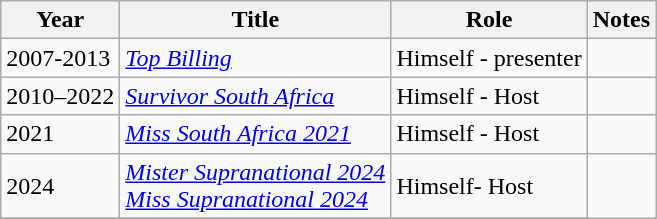<table class="wikitable sortable">
<tr>
<th>Year</th>
<th>Title</th>
<th>Role</th>
<th>Notes</th>
</tr>
<tr>
<td>2007-2013</td>
<td><em><a href='#'>Top Billing</a></em></td>
<td>Himself - presenter</td>
<td></td>
</tr>
<tr>
<td>2010–2022</td>
<td><em><a href='#'>Survivor South Africa</a></em></td>
<td>Himself - Host</td>
<td></td>
</tr>
<tr>
<td>2021</td>
<td><em><a href='#'>Miss South Africa 2021</a></em></td>
<td>Himself - Host</td>
<td></td>
</tr>
<tr>
<td>2024</td>
<td><em><a href='#'>Mister Supranational 2024</a></em><br><em><a href='#'>Miss Supranational 2024</a></em></td>
<td>Himself- Host</td>
</tr>
<tr>
</tr>
</table>
